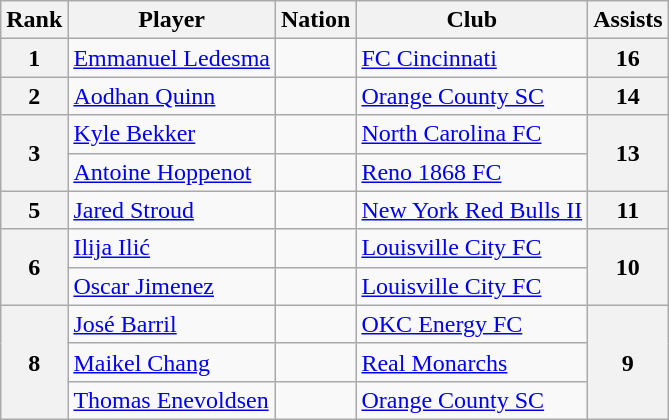<table class="wikitable">
<tr>
<th>Rank</th>
<th>Player</th>
<th>Nation</th>
<th>Club</th>
<th>Assists</th>
</tr>
<tr>
<th>1</th>
<td><a href='#'>Emmanuel Ledesma</a></td>
<td></td>
<td><a href='#'>FC Cincinnati</a></td>
<th>16</th>
</tr>
<tr>
<th>2</th>
<td><a href='#'>Aodhan Quinn</a></td>
<td></td>
<td><a href='#'>Orange County SC</a></td>
<th>14</th>
</tr>
<tr>
<th rowspan=2>3</th>
<td><a href='#'>Kyle Bekker</a></td>
<td></td>
<td><a href='#'>North Carolina FC</a></td>
<th rowspan=2>13</th>
</tr>
<tr>
<td><a href='#'>Antoine Hoppenot</a></td>
<td></td>
<td><a href='#'>Reno 1868 FC</a></td>
</tr>
<tr>
<th>5</th>
<td><a href='#'>Jared Stroud</a></td>
<td></td>
<td><a href='#'>New York Red Bulls II</a></td>
<th>11</th>
</tr>
<tr>
<th rowspan=2>6</th>
<td><a href='#'>Ilija Ilić</a></td>
<td></td>
<td><a href='#'>Louisville City FC</a></td>
<th rowspan=2>10</th>
</tr>
<tr>
<td><a href='#'>Oscar Jimenez</a></td>
<td></td>
<td><a href='#'>Louisville City FC</a></td>
</tr>
<tr>
<th rowspan=3>8</th>
<td><a href='#'>José Barril</a></td>
<td></td>
<td><a href='#'>OKC Energy FC</a></td>
<th rowspan=3>9</th>
</tr>
<tr>
<td><a href='#'>Maikel Chang</a></td>
<td></td>
<td><a href='#'>Real Monarchs</a></td>
</tr>
<tr>
<td><a href='#'>Thomas Enevoldsen</a></td>
<td></td>
<td><a href='#'>Orange County SC</a></td>
</tr>
</table>
